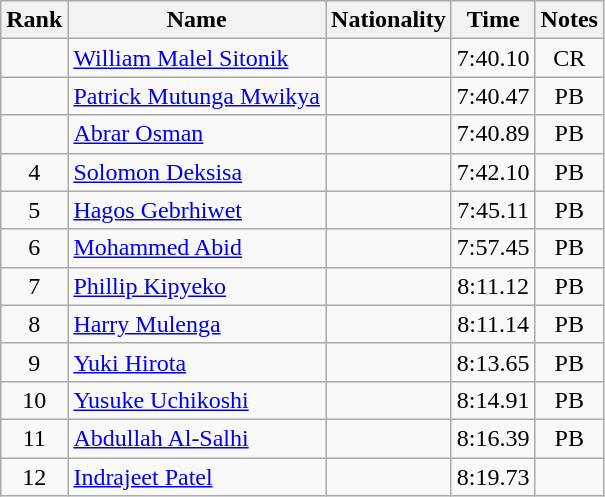<table class="wikitable sortable" style="text-align:center">
<tr>
<th>Rank</th>
<th>Name</th>
<th>Nationality</th>
<th>Time</th>
<th>Notes</th>
</tr>
<tr>
<td></td>
<td align=left><a href='#'>William Malel Sitonik</a></td>
<td align=left></td>
<td>7:40.10</td>
<td>CR</td>
</tr>
<tr>
<td></td>
<td align=left><a href='#'>Patrick Mutunga Mwikya</a></td>
<td align=left></td>
<td>7:40.47</td>
<td>PB</td>
</tr>
<tr>
<td></td>
<td align=left><a href='#'>Abrar Osman</a></td>
<td align=left></td>
<td>7:40.89</td>
<td>PB</td>
</tr>
<tr>
<td>4</td>
<td align=left><a href='#'>Solomon Deksisa</a></td>
<td align=left></td>
<td>7:42.10</td>
<td>PB</td>
</tr>
<tr>
<td>5</td>
<td align=left><a href='#'>Hagos Gebrhiwet</a></td>
<td align=left></td>
<td>7:45.11</td>
<td>PB</td>
</tr>
<tr>
<td>6</td>
<td align=left><a href='#'>Mohammed Abid</a></td>
<td align=left></td>
<td>7:57.45</td>
<td>PB</td>
</tr>
<tr>
<td>7</td>
<td align=left><a href='#'>Phillip Kipyeko</a></td>
<td align=left></td>
<td>8:11.12</td>
<td>PB</td>
</tr>
<tr>
<td>8</td>
<td align=left><a href='#'>Harry Mulenga</a></td>
<td align=left></td>
<td>8:11.14</td>
<td>PB</td>
</tr>
<tr>
<td>9</td>
<td align=left><a href='#'>Yuki Hirota</a></td>
<td align=left></td>
<td>8:13.65</td>
<td>PB</td>
</tr>
<tr>
<td>10</td>
<td align=left><a href='#'>Yusuke Uchikoshi</a></td>
<td align=left></td>
<td>8:14.91</td>
<td>PB</td>
</tr>
<tr>
<td>11</td>
<td align=left><a href='#'>Abdullah Al-Salhi</a></td>
<td align=left></td>
<td>8:16.39</td>
<td>PB</td>
</tr>
<tr>
<td>12</td>
<td align=left><a href='#'>Indrajeet Patel</a></td>
<td align=left></td>
<td>8:19.73</td>
<td></td>
</tr>
</table>
